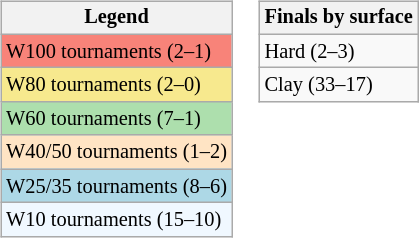<table>
<tr valign=top>
<td><br><table class=wikitable style="font-size:85%;">
<tr>
<th>Legend</th>
</tr>
<tr style="background:#f88379;">
<td>W100 tournaments (2–1)</td>
</tr>
<tr style="background:#f7e98e;">
<td>W80 tournaments (2–0)</td>
</tr>
<tr style="background:#addfad;">
<td>W60 tournaments (7–1)</td>
</tr>
<tr style="background:#ffe4c4;">
<td>W40/50 tournaments (1–2)</td>
</tr>
<tr style="background:lightblue;">
<td>W25/35 tournaments (8–6)</td>
</tr>
<tr style="background:#f0f8ff;">
<td>W10 tournaments (15–10)</td>
</tr>
</table>
</td>
<td><br><table class=wikitable style="font-size:85%;">
<tr>
<th>Finals by surface</th>
</tr>
<tr>
<td>Hard (2–3)</td>
</tr>
<tr>
<td>Clay (33–17)</td>
</tr>
</table>
</td>
</tr>
</table>
